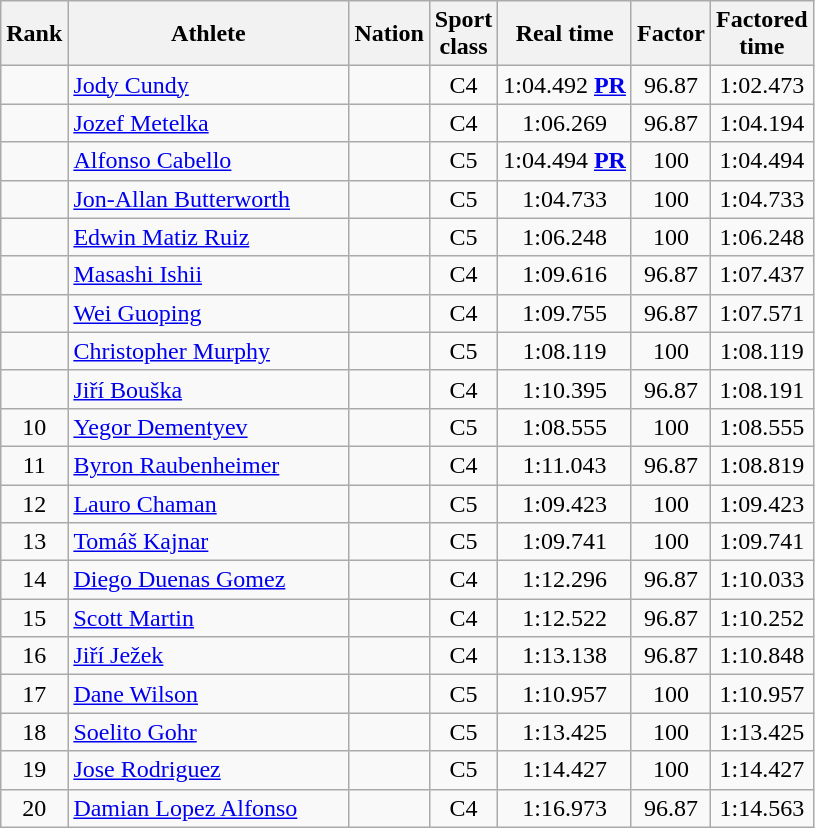<table class="wikitable sortable" style="text-align:center;">
<tr>
<th width=20>Rank</th>
<th width=180>Athlete</th>
<th>Nation</th>
<th>Sport<br>class</th>
<th>Real time</th>
<th>Factor</th>
<th>Factored<br>time</th>
</tr>
<tr>
<td></td>
<td align=left><a href='#'>Jody Cundy</a></td>
<td align=left></td>
<td>C4</td>
<td>1:04.492 <strong><a href='#'>PR</a></strong></td>
<td>96.87</td>
<td>1:02.473</td>
</tr>
<tr>
<td></td>
<td align=left><a href='#'>Jozef Metelka</a></td>
<td align=left></td>
<td>C4</td>
<td>1:06.269</td>
<td>96.87</td>
<td>1:04.194</td>
</tr>
<tr>
<td></td>
<td align=left><a href='#'>Alfonso Cabello</a></td>
<td align=left></td>
<td>C5</td>
<td>1:04.494 <strong><a href='#'>PR</a></strong></td>
<td>100</td>
<td>1:04.494</td>
</tr>
<tr>
<td></td>
<td align=left><a href='#'>Jon-Allan Butterworth</a></td>
<td align=left></td>
<td>C5</td>
<td>1:04.733</td>
<td>100</td>
<td>1:04.733</td>
</tr>
<tr>
<td></td>
<td align=left><a href='#'>Edwin Matiz Ruiz</a></td>
<td align=left></td>
<td>C5</td>
<td>1:06.248</td>
<td>100</td>
<td>1:06.248</td>
</tr>
<tr>
<td></td>
<td align=left><a href='#'>Masashi Ishii</a></td>
<td align=left></td>
<td>C4</td>
<td>1:09.616</td>
<td>96.87</td>
<td>1:07.437</td>
</tr>
<tr>
<td></td>
<td align=left><a href='#'>Wei Guoping</a></td>
<td align=left></td>
<td>C4</td>
<td>1:09.755</td>
<td>96.87</td>
<td>1:07.571</td>
</tr>
<tr>
<td></td>
<td align=left><a href='#'>Christopher Murphy</a></td>
<td align=left></td>
<td>C5</td>
<td>1:08.119</td>
<td>100</td>
<td>1:08.119</td>
</tr>
<tr>
<td></td>
<td align=left><a href='#'>Jiří Bouška</a></td>
<td align=left></td>
<td>C4</td>
<td>1:10.395</td>
<td>96.87</td>
<td>1:08.191</td>
</tr>
<tr>
<td>10</td>
<td align=left><a href='#'>Yegor Dementyev</a></td>
<td align=left></td>
<td>C5</td>
<td>1:08.555</td>
<td>100</td>
<td>1:08.555</td>
</tr>
<tr>
<td>11</td>
<td align=left><a href='#'>Byron Raubenheimer</a></td>
<td align=left></td>
<td>C4</td>
<td>1:11.043</td>
<td>96.87</td>
<td>1:08.819</td>
</tr>
<tr>
<td>12</td>
<td align=left><a href='#'>Lauro Chaman</a></td>
<td align=left></td>
<td>C5</td>
<td>1:09.423</td>
<td>100</td>
<td>1:09.423</td>
</tr>
<tr>
<td>13</td>
<td align=left><a href='#'>Tomáš Kajnar</a></td>
<td align=left></td>
<td>C5</td>
<td>1:09.741</td>
<td>100</td>
<td>1:09.741</td>
</tr>
<tr>
<td>14</td>
<td align=left><a href='#'>Diego Duenas Gomez</a></td>
<td align=left></td>
<td>C4</td>
<td>1:12.296</td>
<td>96.87</td>
<td>1:10.033</td>
</tr>
<tr>
<td>15</td>
<td align=left><a href='#'>Scott Martin</a></td>
<td align=left></td>
<td>C4</td>
<td>1:12.522</td>
<td>96.87</td>
<td>1:10.252</td>
</tr>
<tr>
<td>16</td>
<td align=left><a href='#'>Jiří Ježek</a></td>
<td align=left></td>
<td>C4</td>
<td>1:13.138</td>
<td>96.87</td>
<td>1:10.848</td>
</tr>
<tr>
<td>17</td>
<td align=left><a href='#'>Dane Wilson</a></td>
<td align=left></td>
<td>C5</td>
<td>1:10.957</td>
<td>100</td>
<td>1:10.957</td>
</tr>
<tr>
<td>18</td>
<td align=left><a href='#'>Soelito Gohr</a></td>
<td align=left></td>
<td>C5</td>
<td>1:13.425</td>
<td>100</td>
<td>1:13.425</td>
</tr>
<tr>
<td>19</td>
<td align=left><a href='#'>Jose Rodriguez</a></td>
<td align=left></td>
<td>C5</td>
<td>1:14.427</td>
<td>100</td>
<td>1:14.427</td>
</tr>
<tr>
<td>20</td>
<td align=left><a href='#'>Damian Lopez Alfonso</a></td>
<td align=left></td>
<td>C4</td>
<td>1:16.973</td>
<td>96.87</td>
<td>1:14.563</td>
</tr>
</table>
